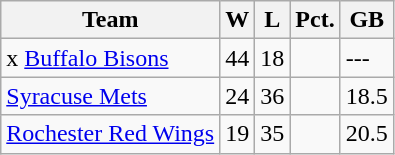<table class="wikitable sortable">
<tr>
<th>Team</th>
<th>W</th>
<th>L</th>
<th>Pct.</th>
<th>GB</th>
</tr>
<tr>
<td>x <a href='#'>Buffalo Bisons</a></td>
<td>44</td>
<td>18</td>
<td></td>
<td>---</td>
</tr>
<tr>
<td><a href='#'>Syracuse Mets</a></td>
<td>24</td>
<td>36</td>
<td></td>
<td>18.5</td>
</tr>
<tr>
<td><a href='#'>Rochester Red Wings</a></td>
<td>19</td>
<td>35</td>
<td></td>
<td>20.5</td>
</tr>
</table>
